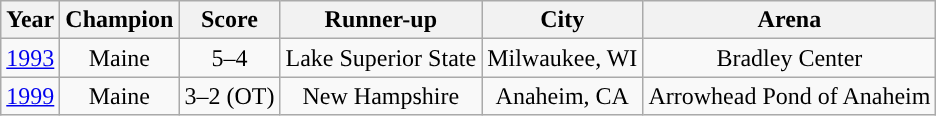<table class="wikitable" style="text-align: center">
<tr>
<th>Year</th>
<th>Champion</th>
<th>Score</th>
<th>Runner-up</th>
<th>City</th>
<th>Arena</th>
</tr>
<tr>
<td><a href='#'>1993</a></td>
<td>Maine</td>
<td>5–4</td>
<td>Lake Superior State</td>
<td>Milwaukee, WI</td>
<td>Bradley Center</td>
</tr>
<tr>
<td><a href='#'>1999</a></td>
<td>Maine</td>
<td>3–2 (OT)</td>
<td>New Hampshire</td>
<td>Anaheim, CA</td>
<td>Arrowhead Pond of Anaheim</td>
</tr>
</table>
